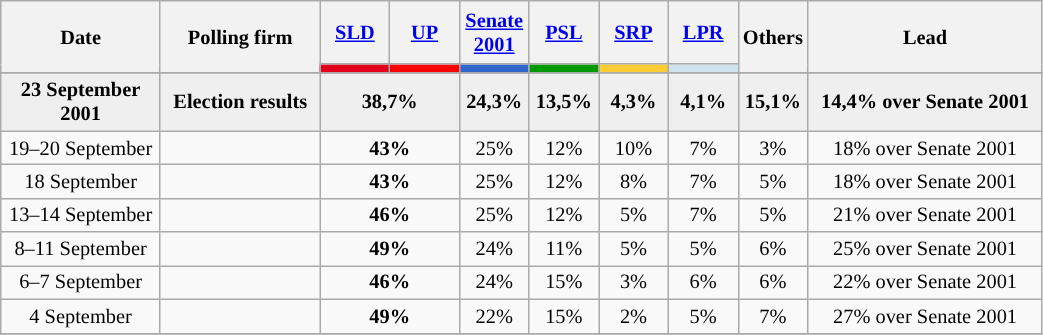<table class="wikitable" style="text-align:center; font-size:85%; line-height:16px;">
<tr style="height:42px;">
<th style="width:100px;" rowspan="2">Date</th>
<th style="width:100px;" rowspan="2">Polling firm</th>
<th><a href='#'><span>SLD</span></a></th>
<th><a href='#'><span>UP</span></a></th>
<th><a href='#'><span>Senate 2001</span></a></th>
<th><a href='#'><span>PSL</span></a></th>
<th><a href='#'><span>SRP</span></a></th>
<th><a href='#'><span>LPR</span></a></th>
<th style="width:40px;" rowspan="2">Others</th>
<th style="width:150px;" rowspan="2">Lead</th>
</tr>
<tr>
<th style="background:#E2001A; width:40px;"></th>
<th style="background:red; width:40px;"></th>
<th style="background:#3366CC; width:40px;"></th>
<th style="background:#009900; width:40px;"></th>
<th style="background:#FFCC33; width:40px;"></th>
<th style="background:#CEE3EE; width:40px;"></th>
</tr>
<tr>
</tr>
<tr style="background:#EFEFEF; font-weight:bold;">
<td>23 September 2001</td>
<td>Election results</td>
<td colspan=2 align=center style="background:">38,7%</td>
<td>24,3%</td>
<td>13,5%</td>
<td>4,3%</td>
<td>4,1%</td>
<td>15,1%</td>
<td style="background:">14,4% over Senate 2001</td>
</tr>
<tr>
<td>19–20 September</td>
<td></td>
<td colspan=2 align=center style="background:"><strong>43%</strong></td>
<td>25%</td>
<td>12%</td>
<td>10%</td>
<td>7%</td>
<td>3%</td>
<td style="background:">18% over Senate 2001</td>
</tr>
<tr>
<td>18 September</td>
<td></td>
<td colspan=2 align=center style="background:"><strong>43%</strong></td>
<td>25%</td>
<td>12%</td>
<td>8%</td>
<td>7%</td>
<td>5%</td>
<td style="background:">18% over Senate 2001</td>
</tr>
<tr>
<td>13–14 September</td>
<td></td>
<td colspan=2 align=center style="background:"><strong>46%</strong></td>
<td>25%</td>
<td>12%</td>
<td>5%</td>
<td>7%</td>
<td>5%</td>
<td style="background:">21% over Senate 2001</td>
</tr>
<tr>
<td>8–11 September</td>
<td></td>
<td colspan=2 align=center style="background:"><strong>49%</strong></td>
<td>24%</td>
<td>11%</td>
<td>5%</td>
<td>5%</td>
<td>6%</td>
<td style="background:">25% over Senate 2001</td>
</tr>
<tr>
<td>6–7 September</td>
<td></td>
<td colspan=2 align=center style="background:"><strong>46%</strong></td>
<td>24%</td>
<td>15%</td>
<td>3%</td>
<td>6%</td>
<td>6%</td>
<td style="background:">22% over Senate 2001</td>
</tr>
<tr>
<td>4 September</td>
<td></td>
<td colspan=2 align=center style="background:"><strong>49%</strong></td>
<td>22%</td>
<td>15%</td>
<td>2%</td>
<td>5%</td>
<td>7%</td>
<td style="background:">27% over Senate 2001</td>
</tr>
<tr>
</tr>
</table>
